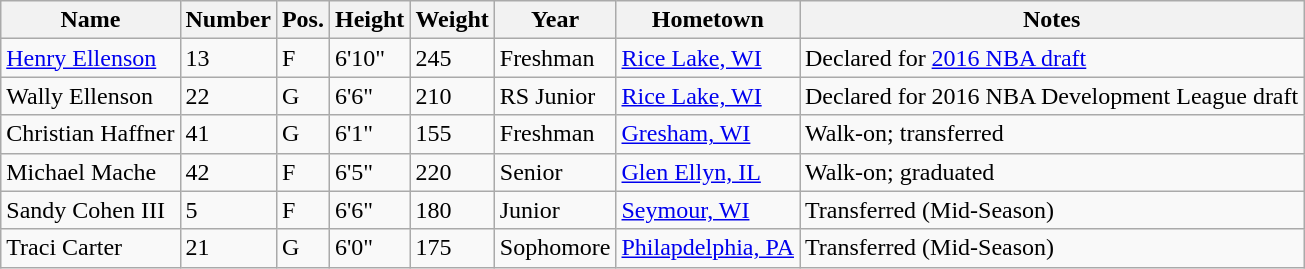<table class="wikitable sortable" border="1">
<tr>
<th>Name</th>
<th>Number</th>
<th>Pos.</th>
<th>Height</th>
<th>Weight</th>
<th>Year</th>
<th>Hometown</th>
<th class="unsortable">Notes</th>
</tr>
<tr>
<td><a href='#'>Henry Ellenson</a></td>
<td>13</td>
<td>F</td>
<td>6'10"</td>
<td>245</td>
<td>Freshman</td>
<td><a href='#'>Rice Lake, WI</a></td>
<td>Declared for <a href='#'>2016 NBA draft</a></td>
</tr>
<tr>
<td>Wally Ellenson</td>
<td>22</td>
<td>G</td>
<td>6'6"</td>
<td>210</td>
<td>RS Junior</td>
<td><a href='#'>Rice Lake, WI</a></td>
<td>Declared for 2016 NBA Development League draft</td>
</tr>
<tr>
<td>Christian Haffner</td>
<td>41</td>
<td>G</td>
<td>6'1"</td>
<td>155</td>
<td>Freshman</td>
<td><a href='#'>Gresham, WI</a></td>
<td>Walk-on; transferred</td>
</tr>
<tr>
<td>Michael Mache</td>
<td>42</td>
<td>F</td>
<td>6'5"</td>
<td>220</td>
<td>Senior</td>
<td><a href='#'>Glen Ellyn, IL</a></td>
<td>Walk-on; graduated</td>
</tr>
<tr>
<td>Sandy Cohen III</td>
<td>5</td>
<td>F</td>
<td>6'6"</td>
<td>180</td>
<td>Junior</td>
<td><a href='#'>Seymour, WI</a></td>
<td>Transferred (Mid-Season)</td>
</tr>
<tr>
<td>Traci Carter</td>
<td>21</td>
<td>G</td>
<td>6'0"</td>
<td>175</td>
<td>Sophomore</td>
<td><a href='#'>Philapdelphia, PA</a></td>
<td>Transferred (Mid-Season)</td>
</tr>
</table>
